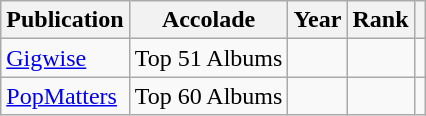<table class="sortable wikitable">
<tr>
<th>Publication</th>
<th>Accolade</th>
<th>Year</th>
<th>Rank</th>
<th class="unsortable"></th>
</tr>
<tr>
<td><a href='#'>Gigwise</a></td>
<td>Top 51 Albums</td>
<td></td>
<td></td>
<td></td>
</tr>
<tr>
<td><a href='#'>PopMatters</a></td>
<td>Top 60 Albums</td>
<td></td>
<td></td>
<td></td>
</tr>
</table>
